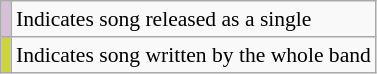<table class="wikitable" style="font-size:90%;">
<tr>
<td style="background-color:#D8BFD8"> </td>
<td>Indicates song released as a single</td>
</tr>
<tr>
<td style="background-color:#ced343"> </td>
<td>Indicates song written by the whole band</td>
</tr>
</table>
